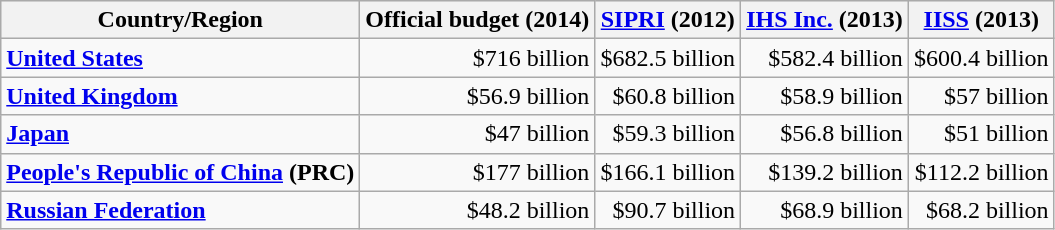<table class="wikitable">
<tr style="background:#ececec;">
<th>Country/Region</th>
<th>Official budget (2014)</th>
<th><a href='#'>SIPRI</a> (2012)</th>
<th><a href='#'>IHS Inc.</a> (2013)</th>
<th><a href='#'>IISS</a> (2013)</th>
</tr>
<tr>
<td><strong><a href='#'>United States</a></strong></td>
<td style="text-align:right;">$716 billion</td>
<td style="text-align:right;">$682.5 billion</td>
<td style="text-align:right;">$582.4 billion</td>
<td style="text-align:right;">$600.4 billion</td>
</tr>
<tr>
<td><strong><a href='#'>United Kingdom</a></strong></td>
<td style="text-align:right;">$56.9 billion</td>
<td style="text-align:right;">$60.8 billion</td>
<td style="text-align:right;">$58.9 billion</td>
<td style="text-align:right;">$57 billion</td>
</tr>
<tr>
<td><strong><a href='#'>Japan</a></strong></td>
<td style="text-align:right;">$47 billion</td>
<td style="text-align:right;">$59.3 billion</td>
<td style="text-align:right;">$56.8 billion</td>
<td style="text-align:right;">$51 billion</td>
</tr>
<tr>
<td><strong><a href='#'>People's Republic of China</a> (PRC)</strong></td>
<td style="text-align:right;">$177 billion</td>
<td style="text-align:right;">$166.1 billion</td>
<td style="text-align:right;">$139.2 billion</td>
<td style="text-align:right;">$112.2 billion</td>
</tr>
<tr>
<td><strong><a href='#'>Russian Federation</a></strong></td>
<td style="text-align:right;">$48.2 billion</td>
<td style="text-align:right;">$90.7 billion</td>
<td style="text-align:right;">$68.9 billion</td>
<td style="text-align:right;">$68.2 billion</td>
</tr>
</table>
